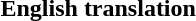<table>
<tr>
<th> </th>
<th>English translation</th>
</tr>
<tr>
<td><br></td>
<td><br></td>
</tr>
</table>
